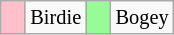<table class="wikitable" span = 50 style="font-size:85%">
<tr>
<td style="background: Pink;" width=10></td>
<td>Birdie</td>
<td style="background: PaleGreen;" width=10></td>
<td>Bogey</td>
</tr>
</table>
